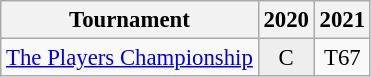<table class="wikitable" style="font-size:95%;text-align:center;">
<tr>
<th>Tournament</th>
<th>2020</th>
<th>2021</th>
</tr>
<tr>
<td align=left><a href='#'>The Players Championship</a></td>
<td style="background:#eeeeee;">C</td>
<td>T67</td>
</tr>
</table>
